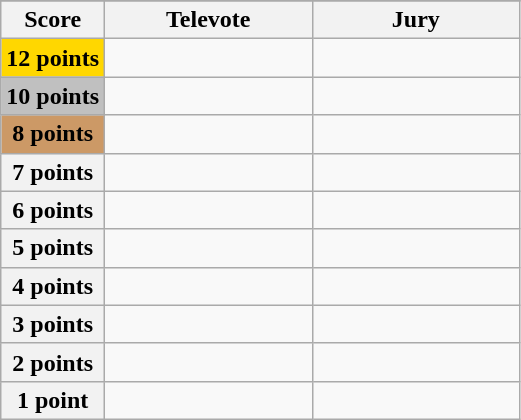<table class="wikitable">
<tr>
</tr>
<tr>
<th scope="col" width="20%">Score</th>
<th scope="col" width="40%">Televote</th>
<th scope="col" width="40%">Jury</th>
</tr>
<tr>
<th scope="row" style="background:gold">12 points</th>
<td></td>
<td></td>
</tr>
<tr>
<th scope="row" style="background:silver">10 points</th>
<td></td>
<td></td>
</tr>
<tr>
<th scope="row" style="background:#CC9966">8 points</th>
<td></td>
<td></td>
</tr>
<tr>
<th scope="row">7 points</th>
<td></td>
<td></td>
</tr>
<tr>
<th scope="row">6 points</th>
<td></td>
<td></td>
</tr>
<tr>
<th scope="row">5 points</th>
<td></td>
<td></td>
</tr>
<tr>
<th scope="row">4 points</th>
<td></td>
<td></td>
</tr>
<tr>
<th scope="row">3 points</th>
<td></td>
<td></td>
</tr>
<tr>
<th scope="row">2 points</th>
<td></td>
<td></td>
</tr>
<tr>
<th scope="row">1 point</th>
<td></td>
<td></td>
</tr>
</table>
